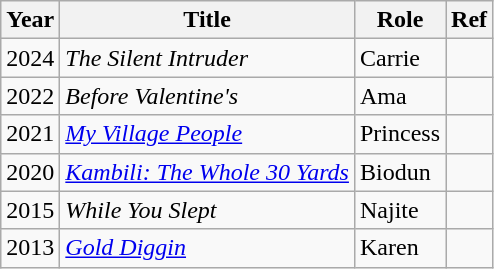<table class="wikitable">
<tr>
<th>Year</th>
<th>Title</th>
<th>Role</th>
<th>Ref</th>
</tr>
<tr>
<td>2024</td>
<td><em>The Silent Intruder</em></td>
<td>Carrie</td>
<td></td>
</tr>
<tr>
<td>2022</td>
<td><em>Before Valentine's</em></td>
<td>Ama</td>
<td></td>
</tr>
<tr>
<td>2021</td>
<td><em><a href='#'>My Village People</a></em></td>
<td>Princess</td>
<td></td>
</tr>
<tr>
<td>2020</td>
<td><em><a href='#'>Kambili: The Whole 30 Yards</a></em></td>
<td>Biodun</td>
<td></td>
</tr>
<tr>
<td>2015</td>
<td><em>While You Slept</em></td>
<td>Najite</td>
<td></td>
</tr>
<tr>
<td>2013</td>
<td><em><a href='#'>Gold Diggin</a></em></td>
<td>Karen</td>
<td></td>
</tr>
</table>
